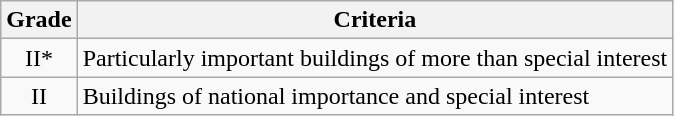<table class="wikitable">
<tr>
<th>Grade</th>
<th>Criteria</th>
</tr>
<tr>
<td align="center" >II*</td>
<td>Particularly important buildings of more than special interest</td>
</tr>
<tr>
<td align="center" >II</td>
<td>Buildings of national importance and special interest</td>
</tr>
</table>
